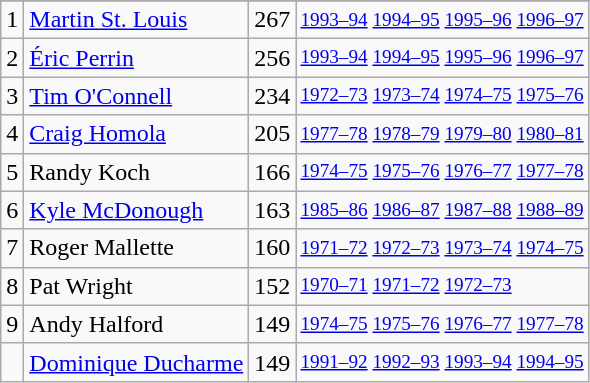<table class="wikitable">
<tr>
</tr>
<tr>
<td>1</td>
<td><a href='#'>Martin St. Louis</a></td>
<td>267</td>
<td style="font-size:80%;"><a href='#'>1993–94</a> <a href='#'>1994–95</a> <a href='#'>1995–96</a> <a href='#'>1996–97</a></td>
</tr>
<tr>
<td>2</td>
<td><a href='#'>Éric Perrin</a></td>
<td>256</td>
<td style="font-size:80%;"><a href='#'>1993–94</a> <a href='#'>1994–95</a> <a href='#'>1995–96</a> <a href='#'>1996–97</a></td>
</tr>
<tr>
<td>3</td>
<td><a href='#'>Tim O'Connell</a></td>
<td>234</td>
<td style="font-size:80%;"><a href='#'>1972–73</a> <a href='#'>1973–74</a> <a href='#'>1974–75</a> <a href='#'>1975–76</a></td>
</tr>
<tr>
<td>4</td>
<td><a href='#'>Craig Homola</a></td>
<td>205</td>
<td style="font-size:80%;"><a href='#'>1977–78</a> <a href='#'>1978–79</a> <a href='#'>1979–80</a> <a href='#'>1980–81</a></td>
</tr>
<tr>
<td>5</td>
<td>Randy Koch</td>
<td>166</td>
<td style="font-size:80%;"><a href='#'>1974–75</a> <a href='#'>1975–76</a> <a href='#'>1976–77</a> <a href='#'>1977–78</a></td>
</tr>
<tr>
<td>6</td>
<td><a href='#'>Kyle McDonough</a></td>
<td>163</td>
<td style="font-size:80%;"><a href='#'>1985–86</a> <a href='#'>1986–87</a> <a href='#'>1987–88</a> <a href='#'>1988–89</a></td>
</tr>
<tr>
<td>7</td>
<td>Roger Mallette</td>
<td>160</td>
<td style="font-size:80%;"><a href='#'>1971–72</a> <a href='#'>1972–73</a> <a href='#'>1973–74</a> <a href='#'>1974–75</a></td>
</tr>
<tr>
<td>8</td>
<td>Pat Wright</td>
<td>152</td>
<td style="font-size:80%;"><a href='#'>1970–71</a> <a href='#'>1971–72</a> <a href='#'>1972–73</a></td>
</tr>
<tr>
<td>9</td>
<td>Andy Halford</td>
<td>149</td>
<td style="font-size:80%;"><a href='#'>1974–75</a> <a href='#'>1975–76</a> <a href='#'>1976–77</a> <a href='#'>1977–78</a></td>
</tr>
<tr>
<td></td>
<td><a href='#'>Dominique Ducharme</a></td>
<td>149</td>
<td style="font-size:80%;"><a href='#'>1991–92</a> <a href='#'>1992–93</a> <a href='#'>1993–94</a> <a href='#'>1994–95</a></td>
</tr>
</table>
